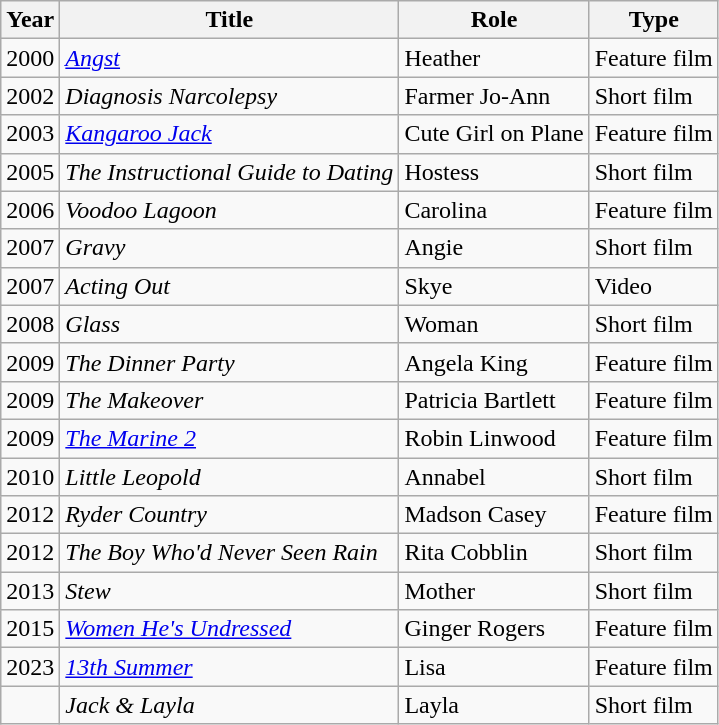<table class="wikitable sortable">
<tr>
<th>Year</th>
<th>Title</th>
<th>Role</th>
<th class="unsortable">Type</th>
</tr>
<tr>
<td>2000</td>
<td><em><a href='#'>Angst</a></em></td>
<td>Heather</td>
<td>Feature film</td>
</tr>
<tr>
<td>2002</td>
<td><em>Diagnosis Narcolepsy</em></td>
<td>Farmer Jo-Ann</td>
<td>Short film</td>
</tr>
<tr>
<td>2003</td>
<td><em><a href='#'>Kangaroo Jack</a></em></td>
<td>Cute Girl on Plane</td>
<td>Feature film</td>
</tr>
<tr>
<td>2005</td>
<td><em>The Instructional Guide to Dating</em></td>
<td>Hostess</td>
<td>Short film</td>
</tr>
<tr>
<td>2006</td>
<td><em>Voodoo Lagoon</em></td>
<td>Carolina</td>
<td>Feature film</td>
</tr>
<tr>
<td>2007</td>
<td><em>Gravy</em></td>
<td>Angie</td>
<td>Short film</td>
</tr>
<tr>
<td>2007</td>
<td><em>Acting Out</em></td>
<td>Skye</td>
<td>Video</td>
</tr>
<tr>
<td>2008</td>
<td><em>Glass</em></td>
<td>Woman</td>
<td>Short film</td>
</tr>
<tr>
<td>2009</td>
<td><em>The Dinner Party</em></td>
<td>Angela King</td>
<td>Feature film</td>
</tr>
<tr>
<td>2009</td>
<td><em>The Makeover</em></td>
<td>Patricia Bartlett</td>
<td>Feature film</td>
</tr>
<tr>
<td>2009</td>
<td><em><a href='#'>The Marine 2</a></em></td>
<td>Robin Linwood</td>
<td>Feature film</td>
</tr>
<tr>
<td>2010</td>
<td><em>Little Leopold</em></td>
<td>Annabel</td>
<td>Short film</td>
</tr>
<tr>
<td>2012</td>
<td><em>Ryder Country</em></td>
<td>Madson Casey</td>
<td>Feature film</td>
</tr>
<tr>
<td>2012</td>
<td><em>The Boy Who'd Never Seen Rain</em></td>
<td>Rita Cobblin</td>
<td>Short film</td>
</tr>
<tr>
<td>2013</td>
<td><em>Stew</em></td>
<td>Mother</td>
<td>Short film</td>
</tr>
<tr>
<td>2015</td>
<td><em><a href='#'>Women He's Undressed</a></em></td>
<td>Ginger Rogers</td>
<td>Feature film</td>
</tr>
<tr>
<td>2023</td>
<td><em><a href='#'>13th Summer</a></em></td>
<td>Lisa</td>
<td>Feature film</td>
</tr>
<tr>
<td></td>
<td><em>Jack & Layla</em></td>
<td>Layla</td>
<td>Short film</td>
</tr>
</table>
